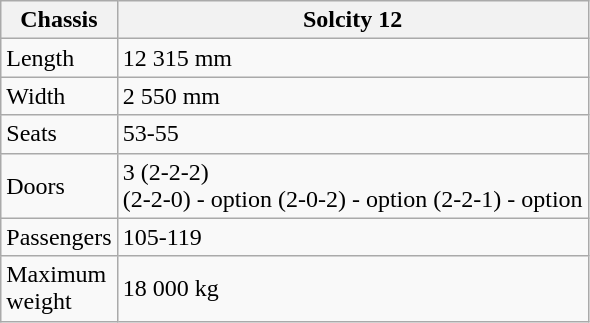<table class="wikitable">
<tr>
<th>Chassis</th>
<th>Solcity 12</th>
</tr>
<tr>
<td>Length</td>
<td>12 315 mm</td>
</tr>
<tr>
<td>Width</td>
<td>2 550 mm</td>
</tr>
<tr>
<td>Seats</td>
<td>53-55</td>
</tr>
<tr>
<td>Doors</td>
<td>3 (2-2-2)<br>(2-2-0) - option
(2-0-2) - option
(2-2-1) - option</td>
</tr>
<tr>
<td>Passengers</td>
<td>105-119</td>
</tr>
<tr>
<td>Maximum<br>weight</td>
<td>18 000 kg</td>
</tr>
</table>
